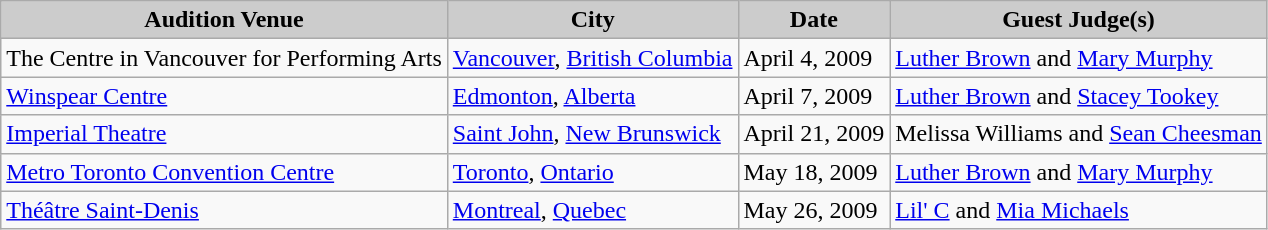<table class="wikitable" border="1">
<tr>
<td bgcolor="#CCCCCC" align="Center"><strong>Audition Venue</strong></td>
<td bgcolor="#CCCCCC" align="Center"><strong>City</strong></td>
<td bgcolor="#CCCCCC" align="Center"><strong>Date</strong></td>
<td bgcolor="#CCCCCC" align="Center"><strong>Guest Judge(s)</strong></td>
</tr>
<tr>
<td>The Centre in Vancouver for Performing Arts</td>
<td><a href='#'>Vancouver</a>, <a href='#'>British Columbia</a></td>
<td>April 4, 2009</td>
<td><a href='#'>Luther Brown</a> and <a href='#'>Mary Murphy</a></td>
</tr>
<tr>
<td><a href='#'>Winspear Centre</a></td>
<td><a href='#'>Edmonton</a>, <a href='#'>Alberta</a></td>
<td>April 7, 2009</td>
<td><a href='#'>Luther Brown</a> and <a href='#'>Stacey Tookey</a></td>
</tr>
<tr>
<td><a href='#'>Imperial Theatre</a></td>
<td><a href='#'>Saint John</a>, <a href='#'>New Brunswick</a></td>
<td>April 21, 2009</td>
<td>Melissa Williams and <a href='#'>Sean Cheesman</a></td>
</tr>
<tr>
<td><a href='#'>Metro Toronto Convention Centre</a></td>
<td><a href='#'>Toronto</a>, <a href='#'>Ontario</a></td>
<td>May 18, 2009</td>
<td><a href='#'>Luther Brown</a> and <a href='#'>Mary Murphy</a></td>
</tr>
<tr>
<td><a href='#'>Théâtre Saint-Denis</a></td>
<td><a href='#'>Montreal</a>, <a href='#'>Quebec</a></td>
<td>May 26, 2009</td>
<td><a href='#'>Lil' C</a> and <a href='#'>Mia Michaels</a></td>
</tr>
</table>
